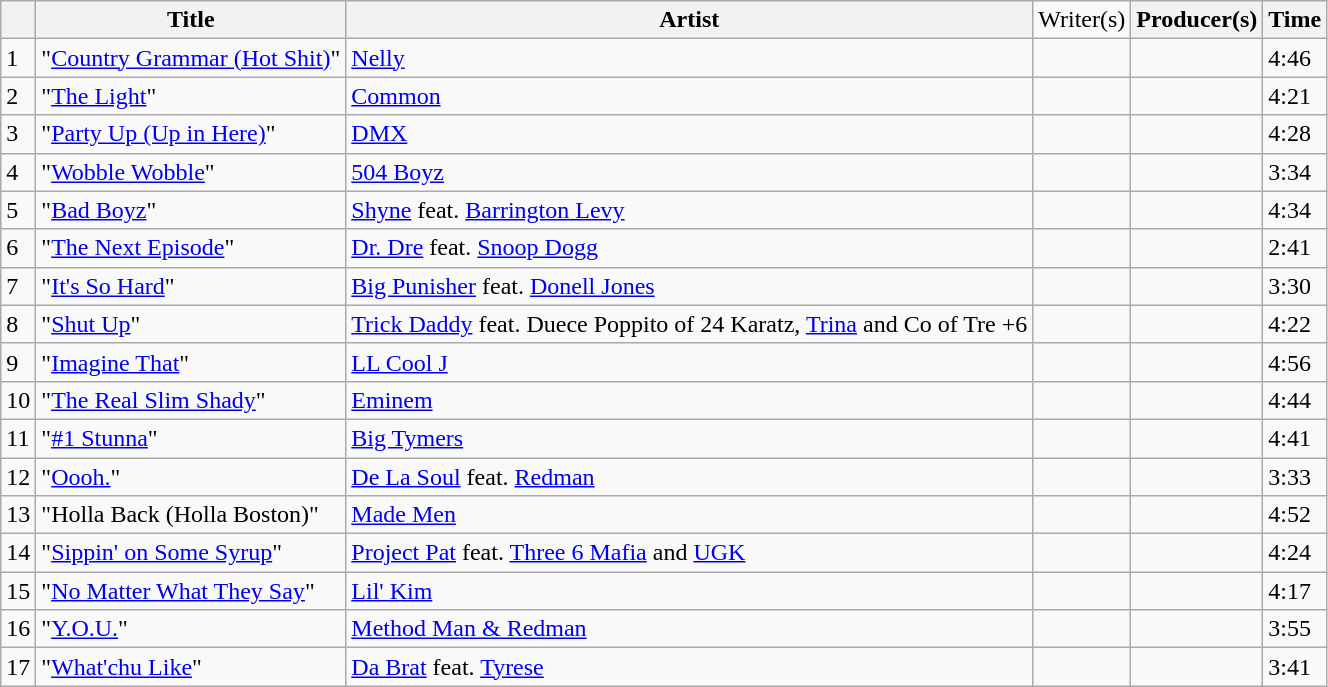<table class="wikitable">
<tr>
<th scope="col"></th>
<th scope="col">Title</th>
<th scope="col">Artist</th>
<td scope="col">Writer(s)</td>
<th scope="col">Producer(s)</th>
<th scope="col">Time</th>
</tr>
<tr>
<td>1</td>
<td scope="row">"<a href='#'>Country Grammar (Hot Shit)</a>"</td>
<td><a href='#'>Nelly</a></td>
<td></td>
<td></td>
<td>4:46</td>
</tr>
<tr>
<td>2</td>
<td scope="row">"<a href='#'>The Light</a>"</td>
<td><a href='#'>Common</a></td>
<td></td>
<td></td>
<td>4:21</td>
</tr>
<tr>
<td>3</td>
<td scope="row">"<a href='#'>Party Up (Up in Here)</a>"</td>
<td><a href='#'>DMX</a></td>
<td></td>
<td></td>
<td>4:28</td>
</tr>
<tr>
<td>4</td>
<td scope="row">"<a href='#'>Wobble Wobble</a>"</td>
<td><a href='#'>504 Boyz</a></td>
<td></td>
<td></td>
<td>3:34</td>
</tr>
<tr>
<td>5</td>
<td scope="row">"<a href='#'>Bad Boyz</a>"</td>
<td><a href='#'>Shyne</a> feat. <a href='#'>Barrington Levy</a></td>
<td></td>
<td></td>
<td>4:34</td>
</tr>
<tr>
<td>6</td>
<td scope="row">"<a href='#'>The Next Episode</a>"</td>
<td><a href='#'>Dr. Dre</a> feat. <a href='#'>Snoop Dogg</a></td>
<td></td>
<td></td>
<td>2:41</td>
</tr>
<tr>
<td>7</td>
<td scope="row">"<a href='#'>It's So Hard</a>"</td>
<td><a href='#'>Big Punisher</a> feat. <a href='#'>Donell Jones</a></td>
<td></td>
<td></td>
<td>3:30</td>
</tr>
<tr>
<td>8</td>
<td scope="row">"<a href='#'>Shut Up</a>"</td>
<td><a href='#'>Trick Daddy</a> feat. Duece Poppito of 24 Karatz, <a href='#'>Trina</a> and Co of Tre +6</td>
<td></td>
<td></td>
<td>4:22</td>
</tr>
<tr>
<td>9</td>
<td scope="row">"<a href='#'>Imagine That</a>"</td>
<td><a href='#'>LL Cool J</a></td>
<td></td>
<td></td>
<td>4:56</td>
</tr>
<tr>
<td>10</td>
<td scope="row">"<a href='#'>The Real Slim Shady</a>"</td>
<td><a href='#'>Eminem</a></td>
<td></td>
<td></td>
<td>4:44</td>
</tr>
<tr>
<td>11</td>
<td scope="row">"<a href='#'>#1 Stunna</a>"</td>
<td><a href='#'>Big Tymers</a></td>
<td></td>
<td></td>
<td>4:41</td>
</tr>
<tr>
<td>12</td>
<td scope="row">"<a href='#'>Oooh.</a>"</td>
<td><a href='#'>De La Soul</a> feat. <a href='#'>Redman</a></td>
<td></td>
<td></td>
<td>3:33</td>
</tr>
<tr>
<td>13</td>
<td scope="row">"Holla Back (Holla Boston)"</td>
<td><a href='#'>Made Men</a></td>
<td></td>
<td></td>
<td>4:52</td>
</tr>
<tr>
<td>14</td>
<td scope="row">"<a href='#'>Sippin' on Some Syrup</a>"</td>
<td><a href='#'>Project Pat</a> feat. <a href='#'>Three 6 Mafia</a> and <a href='#'>UGK</a></td>
<td></td>
<td></td>
<td>4:24</td>
</tr>
<tr>
<td>15</td>
<td scope="row">"<a href='#'>No Matter What They Say</a>"</td>
<td><a href='#'>Lil' Kim</a></td>
<td></td>
<td></td>
<td>4:17</td>
</tr>
<tr>
<td>16</td>
<td scope="row">"<a href='#'>Y.O.U.</a>"</td>
<td><a href='#'>Method Man & Redman</a></td>
<td></td>
<td></td>
<td>3:55</td>
</tr>
<tr>
<td>17</td>
<td scope="row">"<a href='#'>What'chu Like</a>"</td>
<td><a href='#'>Da Brat</a> feat. <a href='#'>Tyrese</a></td>
<td></td>
<td></td>
<td>3:41</td>
</tr>
</table>
